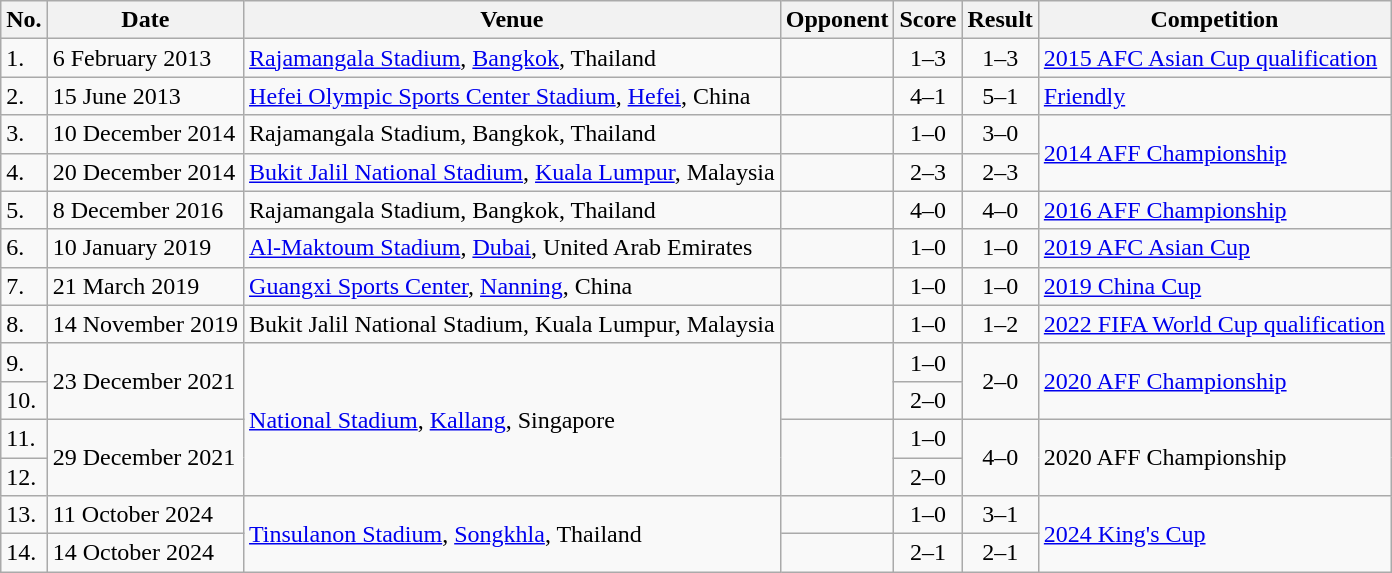<table class=wikitable collapsible>
<tr>
<th>No.</th>
<th>Date</th>
<th>Venue</th>
<th>Opponent</th>
<th>Score</th>
<th>Result</th>
<th>Competition</th>
</tr>
<tr>
<td>1.</td>
<td>6 February 2013</td>
<td><a href='#'>Rajamangala Stadium</a>, <a href='#'>Bangkok</a>, Thailand</td>
<td></td>
<td align=center>1–3</td>
<td align="center">1–3</td>
<td><a href='#'>2015 AFC Asian Cup qualification</a></td>
</tr>
<tr>
<td>2.</td>
<td>15 June 2013</td>
<td><a href='#'>Hefei Olympic Sports Center Stadium</a>, <a href='#'>Hefei</a>, China</td>
<td></td>
<td align=center>4–1</td>
<td align="center">5–1</td>
<td><a href='#'>Friendly</a></td>
</tr>
<tr>
<td>3.</td>
<td>10 December 2014</td>
<td>Rajamangala Stadium, Bangkok, Thailand</td>
<td></td>
<td align=center>1–0</td>
<td align="center">3–0</td>
<td rowspan=2><a href='#'>2014 AFF Championship</a></td>
</tr>
<tr>
<td>4.</td>
<td>20 December 2014</td>
<td><a href='#'>Bukit Jalil National Stadium</a>, <a href='#'>Kuala Lumpur</a>, Malaysia</td>
<td></td>
<td align=center>2–3</td>
<td align="center">2–3</td>
</tr>
<tr>
<td>5.</td>
<td>8 December 2016</td>
<td>Rajamangala Stadium, Bangkok, Thailand</td>
<td></td>
<td align=center>4–0</td>
<td align="center">4–0</td>
<td><a href='#'>2016 AFF Championship</a></td>
</tr>
<tr>
<td>6.</td>
<td>10 January 2019</td>
<td><a href='#'>Al-Maktoum Stadium</a>, <a href='#'>Dubai</a>, United Arab Emirates</td>
<td></td>
<td align=center>1–0</td>
<td align="center">1–0</td>
<td><a href='#'>2019 AFC Asian Cup</a></td>
</tr>
<tr>
<td>7.</td>
<td>21 March 2019</td>
<td><a href='#'>Guangxi Sports Center</a>, <a href='#'>Nanning</a>, China</td>
<td></td>
<td align=center>1–0</td>
<td align="center">1–0</td>
<td><a href='#'>2019 China Cup</a></td>
</tr>
<tr>
<td>8.</td>
<td>14 November 2019</td>
<td>Bukit Jalil National Stadium, Kuala Lumpur, Malaysia</td>
<td></td>
<td align=center>1–0</td>
<td align="center">1–2</td>
<td><a href='#'>2022 FIFA World Cup qualification</a></td>
</tr>
<tr>
<td>9.</td>
<td rowspan=2>23 December 2021</td>
<td rowspan="4"><a href='#'>National Stadium</a>, <a href='#'>Kallang</a>, Singapore</td>
<td rowspan=2></td>
<td align=center>1–0</td>
<td rowspan="2" align="center">2–0</td>
<td rowspan="2"><a href='#'>2020 AFF Championship</a></td>
</tr>
<tr>
<td>10.</td>
<td align=center>2–0</td>
</tr>
<tr>
<td>11.</td>
<td rowspan=2>29 December 2021</td>
<td rowspan="2"></td>
<td align=center>1–0</td>
<td rowspan="2" align="center">4–0</td>
<td rowspan="2">2020 AFF Championship</td>
</tr>
<tr>
<td>12.</td>
<td align=center>2–0</td>
</tr>
<tr>
<td>13.</td>
<td>11 October 2024</td>
<td rowspan="2"><a href='#'>Tinsulanon Stadium</a>, <a href='#'>Songkhla</a>, Thailand</td>
<td></td>
<td align=center>1–0</td>
<td align="center">3–1</td>
<td rowspan="2"><a href='#'>2024 King's Cup</a></td>
</tr>
<tr>
<td>14.</td>
<td>14 October 2024</td>
<td></td>
<td align=center>2–1</td>
<td align="center">2–1</td>
</tr>
</table>
